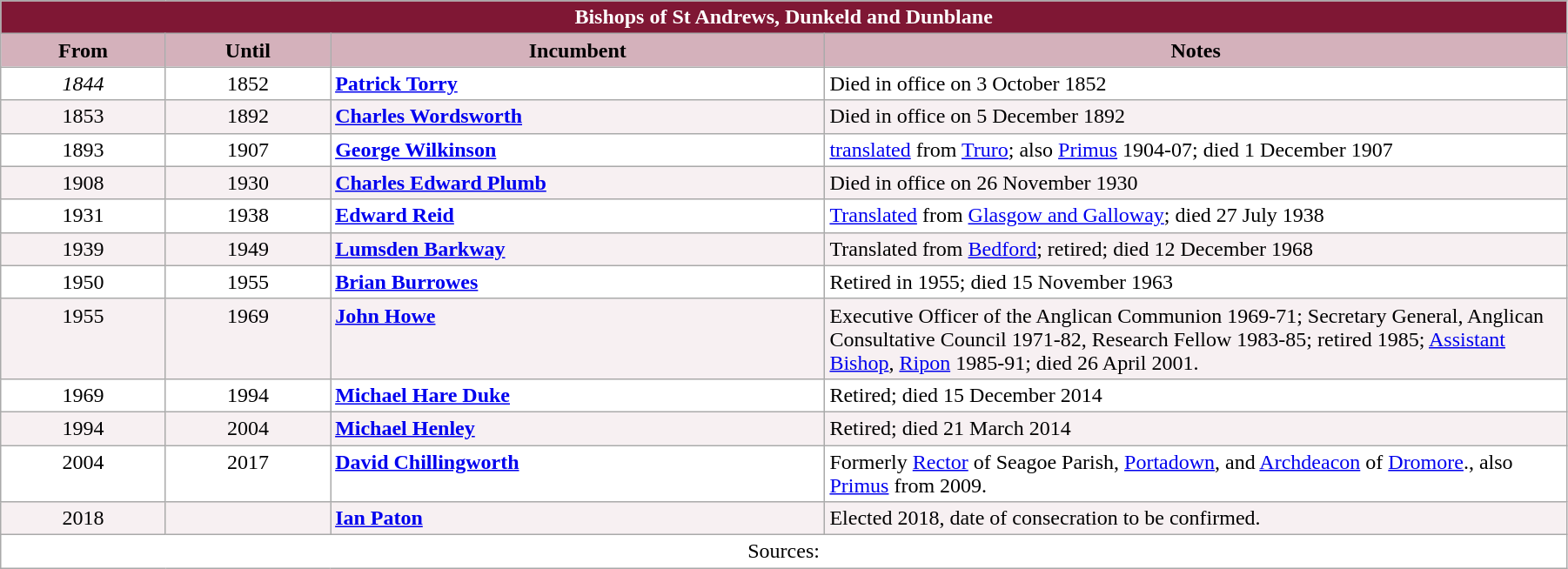<table class="wikitable" style="width:95%;" border="1" cellpadding="2">
<tr>
<th colspan="4" style="background-color: #7F1734; color: white;">Bishops of St Andrews, Dunkeld and Dunblane</th>
</tr>
<tr valign=center>
<th style="background-color:#D4B1BB" width="10%">From</th>
<th style="background-color:#D4B1BB" width="10%">Until</th>
<th style="background-color:#D4B1BB" width="30%">Incumbent</th>
<th style="background-color:#D4B1BB" width="45%">Notes</th>
</tr>
<tr valign=top bgcolor="white">
<td align=center><em>1844</em></td>
<td align=center>1852</td>
<td><strong><a href='#'>Patrick Torry</a></strong></td>
<td>Died in office on 3 October 1852</td>
</tr>
<tr valign=top bgcolor="#F7F0F2">
<td align=center>1853</td>
<td align=center>1892</td>
<td><strong><a href='#'>Charles Wordsworth</a></strong></td>
<td>Died in office on 5 December 1892</td>
</tr>
<tr valign=top bgcolor="white">
<td align=center>1893</td>
<td align=center>1907</td>
<td><strong><a href='#'>George Wilkinson</a></strong></td>
<td><a href='#'>translated</a> from <a href='#'>Truro</a>; also <a href='#'>Primus</a> 1904-07; died 1 December 1907</td>
</tr>
<tr valign=top bgcolor="#F7F0F2">
<td align=center>1908</td>
<td align=center>1930</td>
<td><strong><a href='#'>Charles Edward Plumb</a></strong></td>
<td>Died in office on 26 November 1930</td>
</tr>
<tr valign=top bgcolor="white">
<td align=center>1931</td>
<td align=center>1938</td>
<td><strong><a href='#'>Edward Reid</a></strong></td>
<td><a href='#'>Translated</a> from <a href='#'>Glasgow and Galloway</a>; died 27 July 1938</td>
</tr>
<tr valign=top bgcolor="#F7F0F2">
<td align=center>1939</td>
<td align=center>1949</td>
<td><strong><a href='#'>Lumsden Barkway</a></strong></td>
<td>Translated from <a href='#'>Bedford</a>; retired; died 12 December 1968</td>
</tr>
<tr valign=top bgcolor="white">
<td align=center>1950</td>
<td align=center>1955</td>
<td><strong><a href='#'>Brian Burrowes</a></strong></td>
<td>Retired in 1955; died 15 November 1963</td>
</tr>
<tr valign=top bgcolor="#F7F0F2">
<td align=center>1955</td>
<td align=center>1969</td>
<td><strong><a href='#'>John Howe</a></strong></td>
<td>Executive Officer of the Anglican Communion 1969-71; Secretary General, Anglican Consultative Council 1971-82, Research Fellow 1983-85; retired 1985; <a href='#'>Assistant Bishop</a>, <a href='#'>Ripon</a> 1985-91; died 26 April 2001.</td>
</tr>
<tr valign=top bgcolor="white">
<td align=center>1969</td>
<td align=center>1994</td>
<td><strong><a href='#'>Michael Hare Duke</a></strong></td>
<td>Retired; died 15 December 2014</td>
</tr>
<tr valign=top bgcolor="#F7F0F2">
<td align=center>1994</td>
<td align=center>2004</td>
<td><strong><a href='#'>Michael Henley</a></strong></td>
<td>Retired; died 21 March 2014</td>
</tr>
<tr valign=top bgcolor="white">
<td align=center>2004</td>
<td align=center>2017</td>
<td><strong><a href='#'>David Chillingworth</a></strong></td>
<td>Formerly <a href='#'>Rector</a> of Seagoe Parish, <a href='#'>Portadown</a>, and <a href='#'>Archdeacon</a> of <a href='#'>Dromore</a>., also <a href='#'>Primus</a> from 2009.</td>
</tr>
<tr valign=top bgcolor="#F7F0F2">
<td align=center>2018</td>
<td align=center></td>
<td><strong><a href='#'>Ian Paton</a></strong></td>
<td>Elected 2018, date of consecration to be confirmed.</td>
</tr>
<tr valign=top bgcolor="white">
<td align=center colspan=4>Sources:</td>
</tr>
</table>
